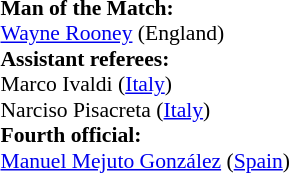<table style="width:100%; font-size:90%;">
<tr>
<td><br><strong>Man of the Match:</strong>
<br><a href='#'>Wayne Rooney</a> (England)<br><strong>Assistant referees:</strong>
<br>Marco Ivaldi (<a href='#'>Italy</a>)
<br>Narciso Pisacreta (<a href='#'>Italy</a>)
<br><strong>Fourth official:</strong>
<br><a href='#'>Manuel Mejuto González</a> (<a href='#'>Spain</a>)</td>
</tr>
</table>
